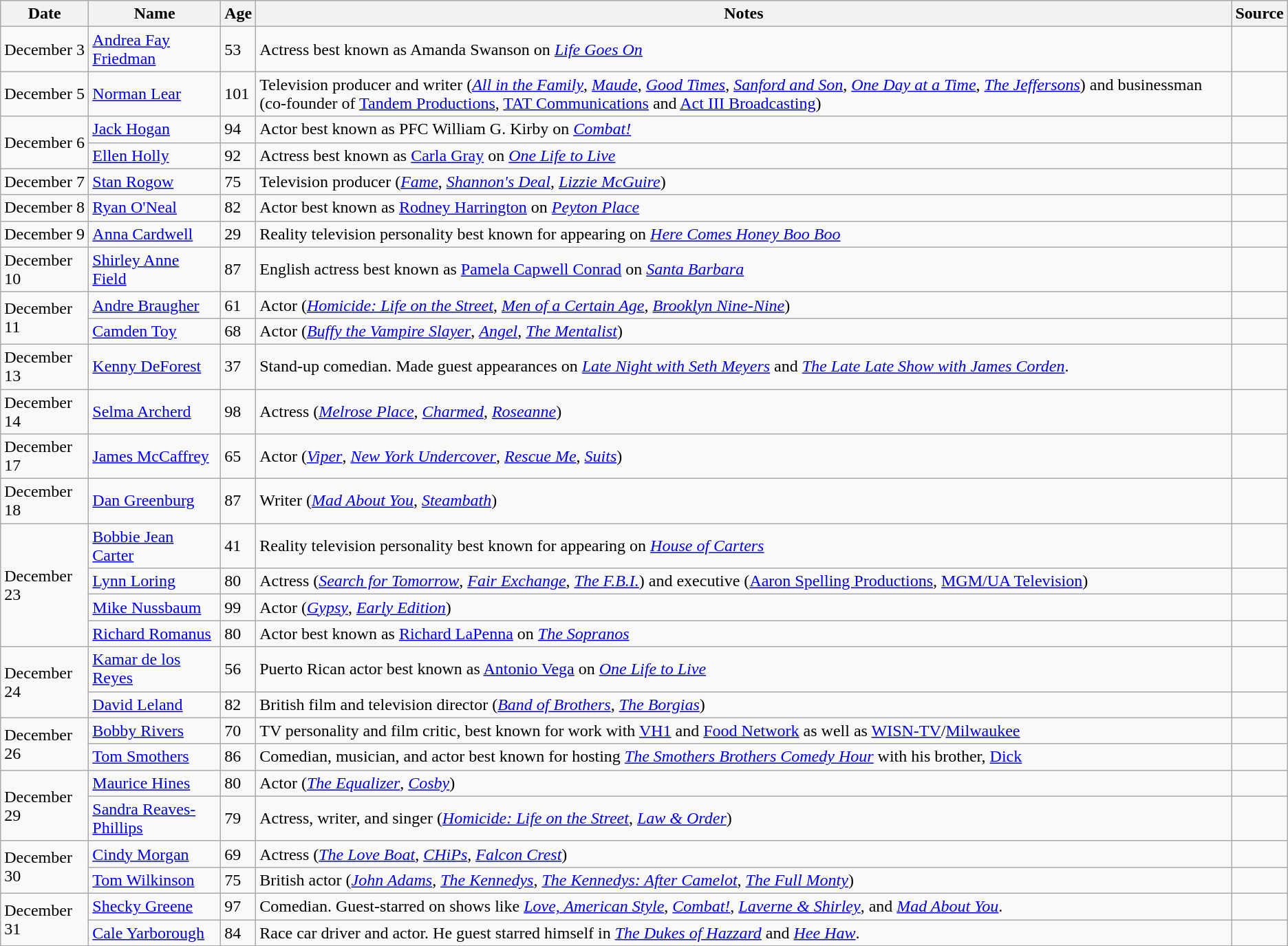<table class="wikitable sortable">
<tr>
<th>Date</th>
<th>Name</th>
<th>Age</th>
<th>Notes</th>
<th>Source</th>
</tr>
<tr>
<td>December 3</td>
<td><a href='#'>Andrea Fay Friedman</a></td>
<td>53</td>
<td>Actress best known as Amanda Swanson on <em><a href='#'>Life Goes On</a></em></td>
<td></td>
</tr>
<tr>
<td>December 5</td>
<td><a href='#'>Norman Lear</a></td>
<td>101</td>
<td>Television producer and writer (<em><a href='#'>All in the Family</a></em>, <em><a href='#'>Maude</a></em>, <em><a href='#'>Good Times</a></em>, <em><a href='#'>Sanford and Son</a></em>, <em><a href='#'>One Day at a Time</a></em>, <em><a href='#'>The Jeffersons</a></em>) and businessman (co-founder of <a href='#'>Tandem Productions</a>, <a href='#'>TAT Communications</a> and <a href='#'>Act III Broadcasting</a>)</td>
<td></td>
</tr>
<tr>
<td rowspan="2">December 6</td>
<td><a href='#'>Jack Hogan</a></td>
<td>94</td>
<td>Actor best known as PFC William G. Kirby on <em><a href='#'>Combat!</a></em></td>
<td></td>
</tr>
<tr>
<td><a href='#'>Ellen Holly</a></td>
<td>92</td>
<td>Actress best known as <a href='#'>Carla Gray</a> on <em><a href='#'>One Life to Live</a></em></td>
<td></td>
</tr>
<tr>
<td>December 7</td>
<td><a href='#'>Stan Rogow</a></td>
<td>75</td>
<td>Television producer (<em><a href='#'>Fame</a></em>, <em><a href='#'>Shannon's Deal</a></em>, <em><a href='#'>Lizzie McGuire</a></em>)</td>
<td></td>
</tr>
<tr>
<td>December 8</td>
<td><a href='#'>Ryan O'Neal</a></td>
<td>82</td>
<td>Actor best known as <a href='#'>Rodney Harrington</a> on <em><a href='#'>Peyton Place</a></em></td>
<td></td>
</tr>
<tr>
<td>December 9</td>
<td><a href='#'>Anna Cardwell</a></td>
<td>29</td>
<td>Reality television personality best known for appearing on <em><a href='#'>Here Comes Honey Boo Boo</a></em></td>
<td></td>
</tr>
<tr>
<td>December 10</td>
<td><a href='#'>Shirley Anne Field</a></td>
<td>87</td>
<td>English actress best known as <a href='#'>Pamela Capwell Conrad</a> on <em><a href='#'>Santa Barbara</a></em></td>
<td></td>
</tr>
<tr>
<td rowspan="2">December 11</td>
<td><a href='#'>Andre Braugher</a></td>
<td>61</td>
<td>Actor (<em><a href='#'>Homicide: Life on the Street</a></em>, <em><a href='#'>Men of a Certain Age</a></em>, <em><a href='#'>Brooklyn Nine-Nine</a></em>)</td>
<td></td>
</tr>
<tr>
<td><a href='#'>Camden Toy</a></td>
<td>68</td>
<td>Actor (<em><a href='#'>Buffy the Vampire Slayer</a></em>, <em><a href='#'>Angel</a></em>, <em><a href='#'>The Mentalist</a></em>)</td>
<td></td>
</tr>
<tr>
<td>December 13</td>
<td><a href='#'>Kenny DeForest</a></td>
<td>37</td>
<td>Stand-up comedian. Made guest appearances on <em><a href='#'>Late Night with Seth Meyers</a></em> and <em><a href='#'>The Late Late Show with James Corden</a></em>.</td>
<td></td>
</tr>
<tr>
<td>December 14</td>
<td><a href='#'>Selma Archerd</a></td>
<td>98</td>
<td>Actress (<em><a href='#'>Melrose Place</a></em>, <em><a href='#'>Charmed</a></em>, <em><a href='#'>Roseanne</a></em>)</td>
<td></td>
</tr>
<tr>
<td>December 17</td>
<td><a href='#'>James McCaffrey</a></td>
<td>65</td>
<td>Actor (<em><a href='#'>Viper</a></em>, <em><a href='#'>New York Undercover</a></em>, <em><a href='#'>Rescue Me</a></em>, <em><a href='#'>Suits</a></em>)</td>
<td></td>
</tr>
<tr>
<td>December 18</td>
<td><a href='#'>Dan Greenburg</a></td>
<td>87</td>
<td>Writer (<em><a href='#'>Mad About You</a></em>, <em><a href='#'>Steambath</a></em>)</td>
<td></td>
</tr>
<tr>
<td rowspan=4>December 23</td>
<td><a href='#'>Bobbie Jean Carter</a></td>
<td>41</td>
<td>Reality television personality best known for appearing on <em><a href='#'>House of Carters</a></em></td>
<td></td>
</tr>
<tr>
<td><a href='#'>Lynn Loring</a></td>
<td>80</td>
<td>Actress (<em><a href='#'>Search for Tomorrow</a></em>, <em><a href='#'>Fair Exchange</a></em>, <em><a href='#'>The F.B.I.</a></em>) and executive (<a href='#'>Aaron Spelling Productions</a>, <a href='#'>MGM/UA Television</a>)</td>
<td></td>
</tr>
<tr>
<td><a href='#'>Mike Nussbaum</a></td>
<td>99</td>
<td>Actor (<em><a href='#'>Gypsy</a></em>, <em><a href='#'>Early Edition</a></em>)</td>
<td></td>
</tr>
<tr>
<td><a href='#'>Richard Romanus</a></td>
<td>80</td>
<td>Actor best known as <a href='#'>Richard LaPenna</a> on <em><a href='#'>The Sopranos</a></em></td>
<td></td>
</tr>
<tr>
<td rowspan=2>December 24</td>
<td><a href='#'>Kamar de los Reyes</a></td>
<td>56</td>
<td>Puerto Rican actor best known as <a href='#'>Antonio Vega</a> on <em><a href='#'>One Life to Live</a></em></td>
<td></td>
</tr>
<tr>
<td><a href='#'>David Leland</a></td>
<td>82</td>
<td>British film and television director (<em><a href='#'>Band of Brothers</a></em>, <em><a href='#'>The Borgias</a></em>)</td>
<td></td>
</tr>
<tr>
<td rowspan=2>December 26</td>
<td><a href='#'>Bobby Rivers</a></td>
<td>70</td>
<td>TV personality and film critic, best known for work with <a href='#'>VH1</a> and <a href='#'>Food Network</a> as well as <a href='#'>WISN-TV</a>/<a href='#'>Milwaukee</a></td>
<td></td>
</tr>
<tr>
<td><a href='#'>Tom Smothers</a></td>
<td>86</td>
<td>Comedian, musician, and actor best known for hosting <em><a href='#'>The Smothers Brothers Comedy Hour</a></em> with his brother, <a href='#'>Dick</a></td>
<td></td>
</tr>
<tr>
<td rowspan="2">December 29</td>
<td><a href='#'>Maurice Hines</a></td>
<td>80</td>
<td>Actor (<em><a href='#'>The Equalizer</a></em>, <em><a href='#'>Cosby</a></em>)</td>
<td></td>
</tr>
<tr>
<td><a href='#'>Sandra Reaves-Phillips</a></td>
<td>79</td>
<td>Actress, writer, and singer (<em><a href='#'>Homicide: Life on the Street</a></em>, <em><a href='#'>Law & Order</a></em>)</td>
<td></td>
</tr>
<tr>
<td rowspan="2">December 30</td>
<td><a href='#'>Cindy Morgan</a></td>
<td>69</td>
<td>Actress (<em><a href='#'>The Love Boat</a></em>, <em><a href='#'>CHiPs</a></em>, <em><a href='#'>Falcon Crest</a></em>)</td>
<td></td>
</tr>
<tr>
<td><a href='#'>Tom Wilkinson</a></td>
<td>75</td>
<td>British actor (<em><a href='#'>John Adams</a></em>, <em><a href='#'>The Kennedys</a></em>, <em><a href='#'>The Kennedys: After Camelot</a></em>, <em><a href='#'>The Full Monty</a></em>)</td>
<td></td>
</tr>
<tr>
<td rowspan="2">December 31</td>
<td><a href='#'>Shecky Greene</a></td>
<td>97</td>
<td>Comedian. Guest-starred on shows like <em><a href='#'>Love, American Style</a></em>, <em><a href='#'>Combat!</a></em>, <em><a href='#'>Laverne & Shirley</a></em>, and <em><a href='#'>Mad About You</a></em>.</td>
<td></td>
</tr>
<tr>
<td><a href='#'>Cale Yarborough</a></td>
<td>84</td>
<td>Race car driver and actor. He guest starred himself in <em><a href='#'>The Dukes of Hazzard</a></em> and <em><a href='#'>Hee Haw</a></em>.</td>
<td></td>
</tr>
</table>
